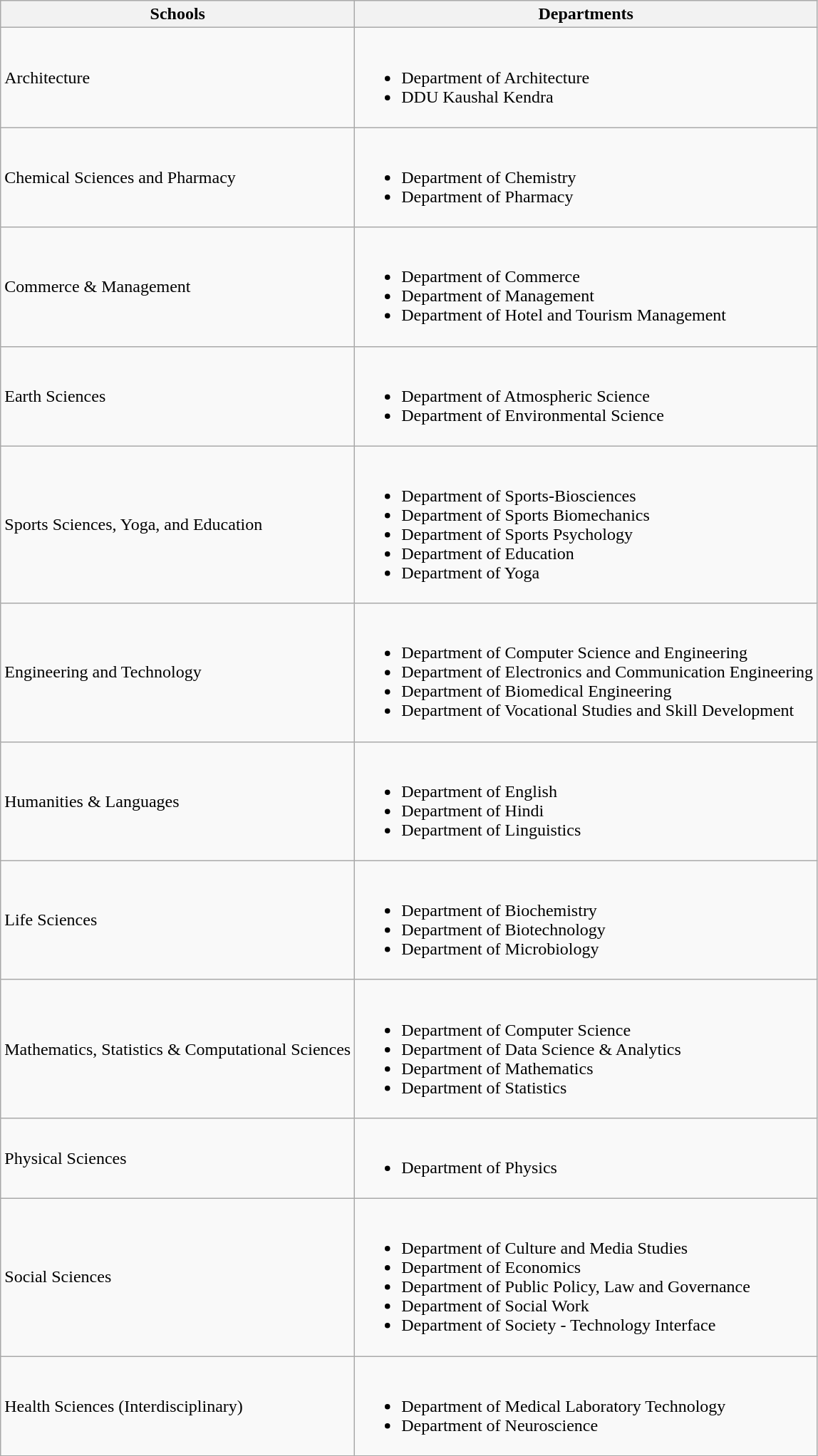<table class="wikitable">
<tr>
<th>Schools</th>
<th>Departments</th>
</tr>
<tr>
<td>Architecture</td>
<td><br><ul><li>Department of Architecture</li><li>DDU Kaushal Kendra</li></ul></td>
</tr>
<tr>
<td>Chemical Sciences and Pharmacy</td>
<td><br><ul><li>Department of Chemistry</li><li>Department of Pharmacy</li></ul></td>
</tr>
<tr>
<td>Commerce & Management</td>
<td><br><ul><li>Department of Commerce</li><li>Department of Management</li><li>Department of Hotel and Tourism Management</li></ul></td>
</tr>
<tr>
<td>Earth Sciences</td>
<td><br><ul><li>Department of Atmospheric Science</li><li>Department of Environmental Science</li></ul></td>
</tr>
<tr>
<td>Sports Sciences, Yoga, and Education</td>
<td><br><ul><li>Department of Sports-Biosciences</li><li>Department of Sports Biomechanics</li><li>Department of Sports Psychology</li><li>Department of Education</li><li>Department of Yoga</li></ul></td>
</tr>
<tr>
<td>Engineering and Technology</td>
<td><br><ul><li>Department of Computer Science and Engineering</li><li>Department of Electronics and Communication Engineering</li><li>Department of Biomedical Engineering</li><li>Department of Vocational Studies and Skill Development</li></ul></td>
</tr>
<tr>
<td>Humanities & Languages</td>
<td><br><ul><li>Department of English</li><li>Department of Hindi</li><li>Department of Linguistics</li></ul></td>
</tr>
<tr>
<td>Life Sciences</td>
<td><br><ul><li>Department of Biochemistry</li><li>Department of Biotechnology</li><li>Department of Microbiology</li></ul></td>
</tr>
<tr>
<td>Mathematics, Statistics & Computational Sciences</td>
<td><br><ul><li>Department of Computer Science</li><li>Department of Data Science & Analytics</li><li>Department of Mathematics</li><li>Department of Statistics</li></ul></td>
</tr>
<tr>
<td>Physical Sciences</td>
<td><br><ul><li>Department of Physics</li></ul></td>
</tr>
<tr>
<td>Social Sciences</td>
<td><br><ul><li>Department of Culture and Media Studies</li><li>Department of Economics</li><li>Department of Public Policy, Law and Governance</li><li>Department of Social Work</li><li>Department of Society - Technology Interface</li></ul></td>
</tr>
<tr>
<td>Health Sciences (Interdisciplinary)</td>
<td><br><ul><li>Department of Medical Laboratory Technology</li><li>Department of Neuroscience</li></ul></td>
</tr>
<tr>
</tr>
</table>
